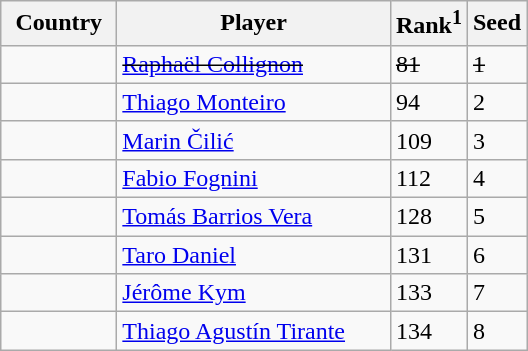<table class="sortable wikitable">
<tr>
<th width="70">Country</th>
<th width="175">Player</th>
<th>Rank<sup>1</sup></th>
<th>Seed</th>
</tr>
<tr>
<td><s></s></td>
<td><s><a href='#'>Raphaël Collignon</a></s></td>
<td><s>81</s></td>
<td><s>1</s></td>
</tr>
<tr>
<td></td>
<td><a href='#'>Thiago Monteiro</a></td>
<td>94</td>
<td>2</td>
</tr>
<tr>
<td></td>
<td><a href='#'>Marin Čilić</a></td>
<td>109</td>
<td>3</td>
</tr>
<tr>
<td></td>
<td><a href='#'>Fabio Fognini</a></td>
<td>112</td>
<td>4</td>
</tr>
<tr>
<td></td>
<td><a href='#'>Tomás Barrios Vera</a></td>
<td>128</td>
<td>5</td>
</tr>
<tr>
<td></td>
<td><a href='#'>Taro Daniel</a></td>
<td>131</td>
<td>6</td>
</tr>
<tr>
<td></td>
<td><a href='#'>Jérôme Kym</a></td>
<td>133</td>
<td>7</td>
</tr>
<tr>
<td></td>
<td><a href='#'>Thiago Agustín Tirante</a></td>
<td>134</td>
<td>8</td>
</tr>
</table>
